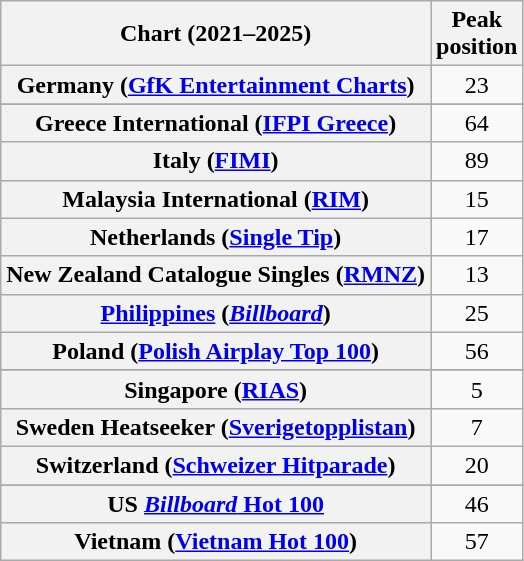<table class="wikitable sortable plainrowheaders" style="text-align:center;">
<tr>
<th scope="col">Chart (2021–2025)</th>
<th scope="col">Peak<br>position</th>
</tr>
<tr>
<th scope="row">Germany (<a href='#'>GfK Entertainment Charts</a>)</th>
<td>23</td>
</tr>
<tr>
</tr>
<tr>
<th scope="row">Greece International (<a href='#'>IFPI Greece</a>)</th>
<td>64</td>
</tr>
<tr>
<th scope="row">Italy (<a href='#'>FIMI</a>)</th>
<td>89</td>
</tr>
<tr>
<th scope="row">Malaysia International (<a href='#'>RIM</a>)</th>
<td>15</td>
</tr>
<tr>
<th scope="row">Netherlands (<a href='#'>Single Tip</a>)</th>
<td>17</td>
</tr>
<tr>
<th scope="row">New Zealand Catalogue Singles (<a href='#'>RMNZ</a>)</th>
<td>13</td>
</tr>
<tr>
<th scope="row"><a href='#'>Philippines</a> (<em><a href='#'>Billboard</a></em>)</th>
<td>25</td>
</tr>
<tr>
<th scope="row">Poland (<a href='#'>Polish Airplay Top 100</a>)</th>
<td>56</td>
</tr>
<tr>
</tr>
<tr>
<th scope="row">Singapore (<a href='#'>RIAS</a>)</th>
<td>5</td>
</tr>
<tr>
<th scope="row">Sweden Heatseeker (<a href='#'>Sverigetopplistan</a>)</th>
<td>7</td>
</tr>
<tr>
<th scope="row">Switzerland (<a href='#'>Schweizer Hitparade</a>)</th>
<td>20</td>
</tr>
<tr>
</tr>
<tr>
<th scope="row">US <a href='#'><em>Billboard</em> Hot 100</a></th>
<td>46</td>
</tr>
<tr>
<th scope="row">Vietnam (<a href='#'>Vietnam Hot 100</a>)</th>
<td>57</td>
</tr>
</table>
